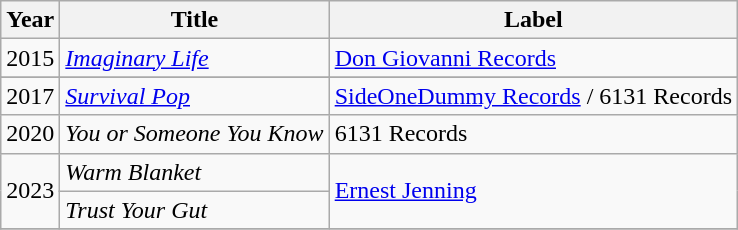<table class="wikitable">
<tr>
<th>Year</th>
<th>Title</th>
<th>Label</th>
</tr>
<tr>
<td>2015</td>
<td><em><a href='#'>Imaginary Life</a></em></td>
<td><a href='#'>Don Giovanni Records</a></td>
</tr>
<tr>
</tr>
<tr>
<td>2017</td>
<td><em><a href='#'>Survival Pop</a></em></td>
<td><a href='#'>SideOneDummy Records</a> / 6131 Records</td>
</tr>
<tr>
<td>2020</td>
<td><em>You or Someone You Know</em></td>
<td>6131 Records</td>
</tr>
<tr>
<td rowspan="2">2023</td>
<td><em>Warm Blanket</em></td>
<td rowspan="2"><a href='#'>Ernest Jenning</a></td>
</tr>
<tr>
<td><em>Trust Your Gut</em></td>
</tr>
<tr>
</tr>
</table>
